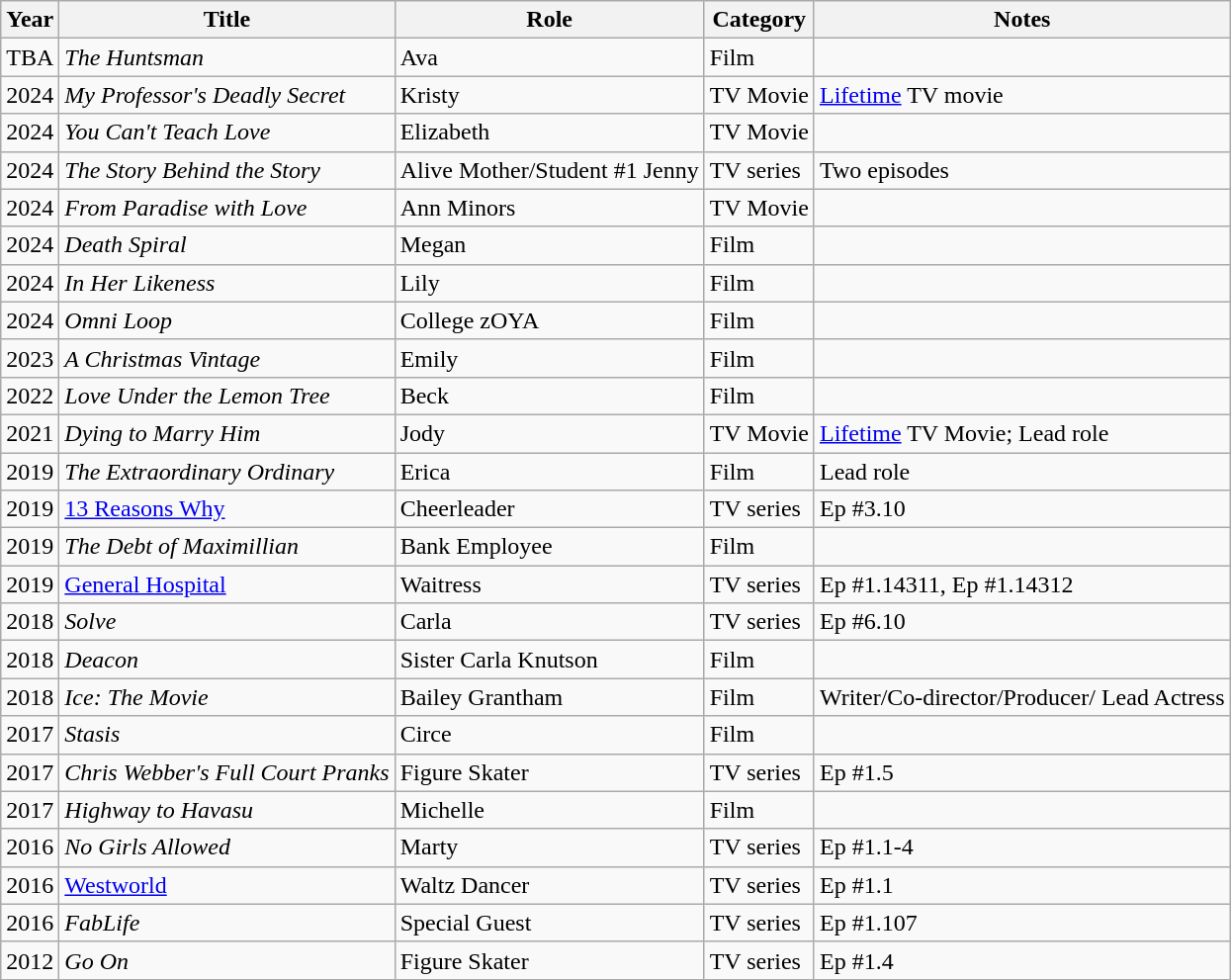<table class="wikitable sortable">
<tr>
<th>Year</th>
<th>Title</th>
<th>Role</th>
<th>Category</th>
<th>Notes</th>
</tr>
<tr>
<td>TBA</td>
<td><em>The Huntsman</em></td>
<td>Ava</td>
<td>Film</td>
<td></td>
</tr>
<tr>
<td>2024</td>
<td><em>My Professor's Deadly Secret</em></td>
<td>Kristy</td>
<td>TV Movie</td>
<td><a href='#'>Lifetime</a> TV movie</td>
</tr>
<tr>
<td>2024</td>
<td><em>You Can't Teach Love</em></td>
<td>Elizabeth</td>
<td>TV Movie</td>
<td></td>
</tr>
<tr>
<td>2024</td>
<td><em>The Story Behind the Story</em></td>
<td>Alive Mother/Student #1 Jenny</td>
<td>TV series</td>
<td>Two episodes</td>
</tr>
<tr>
<td>2024</td>
<td><em>From Paradise with Love</em></td>
<td>Ann Minors</td>
<td>TV Movie</td>
<td></td>
</tr>
<tr>
<td>2024</td>
<td><em>Death Spiral</em></td>
<td>Megan</td>
<td>Film</td>
<td></td>
</tr>
<tr>
<td>2024</td>
<td><em>In Her Likeness</em></td>
<td>Lily</td>
<td>Film</td>
<td></td>
</tr>
<tr>
<td>2024</td>
<td><em>Omni Loop</em></td>
<td>College zOYA</td>
<td>Film</td>
<td></td>
</tr>
<tr>
<td>2023</td>
<td><em>A Christmas Vintage</em></td>
<td>Emily</td>
<td>Film</td>
<td></td>
</tr>
<tr>
<td>2022</td>
<td><em>Love Under the Lemon Tree</em></td>
<td>Beck</td>
<td>Film</td>
<td></td>
</tr>
<tr>
<td>2021</td>
<td><em>Dying to Marry Him</em></td>
<td>Jody</td>
<td>TV Movie</td>
<td><a href='#'>Lifetime</a> TV Movie; Lead role</td>
</tr>
<tr>
<td>2019</td>
<td><em>The Extraordinary Ordinary</em></td>
<td>Erica</td>
<td>Film</td>
<td>Lead role</td>
</tr>
<tr>
<td>2019</td>
<td><a href='#'>13 Reasons Why</a></td>
<td>Cheerleader</td>
<td>TV series</td>
<td>Ep #3.10</td>
</tr>
<tr>
<td>2019</td>
<td><em>The Debt of Maximillian</em></td>
<td>Bank Employee</td>
<td>Film</td>
<td></td>
</tr>
<tr>
<td>2019</td>
<td><a href='#'>General Hospital</a></td>
<td>Waitress</td>
<td>TV series</td>
<td>Ep #1.14311, Ep #1.14312</td>
</tr>
<tr>
<td>2018</td>
<td><em>Solve</em></td>
<td>Carla</td>
<td>TV series</td>
<td>Ep #6.10</td>
</tr>
<tr>
<td>2018</td>
<td><em>Deacon</em></td>
<td>Sister Carla Knutson</td>
<td>Film</td>
<td></td>
</tr>
<tr>
<td>2018</td>
<td><em>Ice: The Movie</em></td>
<td>Bailey Grantham</td>
<td>Film</td>
<td>Writer/Co-director/Producer/ Lead Actress</td>
</tr>
<tr>
<td>2017</td>
<td><em>Stasis</em></td>
<td>Circe</td>
<td>Film</td>
<td></td>
</tr>
<tr>
<td>2017</td>
<td><em>Chris Webber's Full Court Pranks</em></td>
<td>Figure Skater</td>
<td>TV series</td>
<td>Ep #1.5</td>
</tr>
<tr>
<td>2017</td>
<td><em>Highway to Havasu</em></td>
<td>Michelle</td>
<td>Film</td>
<td></td>
</tr>
<tr>
<td>2016</td>
<td><em>No Girls Allowed</em></td>
<td>Marty</td>
<td>TV series</td>
<td>Ep #1.1-4</td>
</tr>
<tr>
<td>2016</td>
<td><a href='#'>Westworld</a></td>
<td>Waltz Dancer</td>
<td>TV series</td>
<td>Ep #1.1</td>
</tr>
<tr>
<td>2016</td>
<td><em>FabLife</em></td>
<td>Special Guest</td>
<td>TV series</td>
<td>Ep #1.107</td>
</tr>
<tr>
<td>2012</td>
<td><em>Go On</em></td>
<td>Figure Skater</td>
<td>TV series</td>
<td>Ep #1.4</td>
</tr>
</table>
